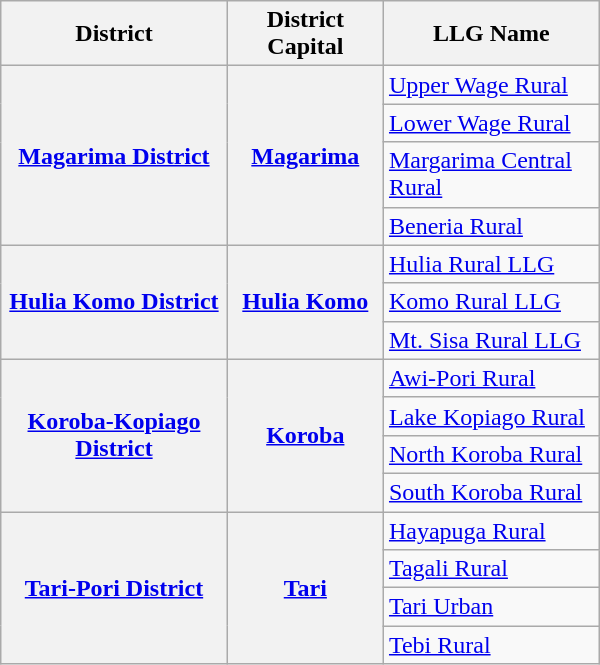<table class="wikitable" style="text-align: left;" width="400">
<tr>
<th>District</th>
<th>District Capital</th>
<th>LLG Name</th>
</tr>
<tr>
<th rowspan="4"><a href='#'>Magarima District</a></th>
<th rowspan="4"><a href='#'>Magarima</a></th>
<td><a href='#'>Upper Wage Rural</a></td>
</tr>
<tr>
<td><a href='#'>Lower Wage Rural</a></td>
</tr>
<tr>
<td><a href='#'>Margarima Central Rural</a></td>
</tr>
<tr>
<td><a href='#'>Beneria Rural</a></td>
</tr>
<tr>
<th rowspan="3"><a href='#'>Hulia Komo District</a></th>
<th rowspan="3"><a href='#'>Hulia Komo</a></th>
<td><a href='#'>Hulia Rural LLG</a></td>
</tr>
<tr>
<td><a href='#'>Komo Rural LLG</a></td>
</tr>
<tr>
<td><a href='#'>Mt. Sisa Rural LLG</a></td>
</tr>
<tr>
<th rowspan="4"><a href='#'>Koroba-Kopiago District</a></th>
<th rowspan="4"><a href='#'>Koroba</a></th>
<td><a href='#'>Awi-Pori Rural</a></td>
</tr>
<tr>
<td><a href='#'>Lake Kopiago Rural</a></td>
</tr>
<tr>
<td><a href='#'>North Koroba Rural</a></td>
</tr>
<tr>
<td><a href='#'>South Koroba Rural</a></td>
</tr>
<tr>
<th rowspan="4"><a href='#'>Tari-Pori District</a></th>
<th rowspan="4"><a href='#'>Tari</a></th>
<td><a href='#'>Hayapuga Rural</a></td>
</tr>
<tr>
<td><a href='#'>Tagali Rural</a></td>
</tr>
<tr>
<td><a href='#'>Tari Urban</a></td>
</tr>
<tr>
<td><a href='#'>Tebi Rural</a></td>
</tr>
</table>
